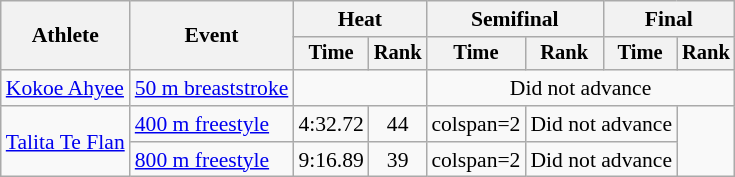<table class=wikitable style="font-size:90%">
<tr>
<th rowspan="2">Athlete</th>
<th rowspan="2">Event</th>
<th colspan="2">Heat</th>
<th colspan="2">Semifinal</th>
<th colspan="2">Final</th>
</tr>
<tr style="font-size:95%">
<th>Time</th>
<th>Rank</th>
<th>Time</th>
<th>Rank</th>
<th>Time</th>
<th>Rank</th>
</tr>
<tr align=center>
<td align=left><a href='#'>Kokoe Ahyee</a></td>
<td align=left><a href='#'>50 m breaststroke</a></td>
<td colspan=2></td>
<td colspan=4>Did not advance</td>
</tr>
<tr align=center>
<td align=left rowspan=2><a href='#'>Talita Te Flan</a></td>
<td align=left><a href='#'>400 m freestyle</a></td>
<td>4:32.72</td>
<td>44</td>
<td>colspan=2 </td>
<td colspan=2>Did not advance</td>
</tr>
<tr align=center>
<td align=left><a href='#'>800 m freestyle</a></td>
<td>9:16.89</td>
<td>39</td>
<td>colspan=2 </td>
<td colspan=2>Did not advance</td>
</tr>
</table>
